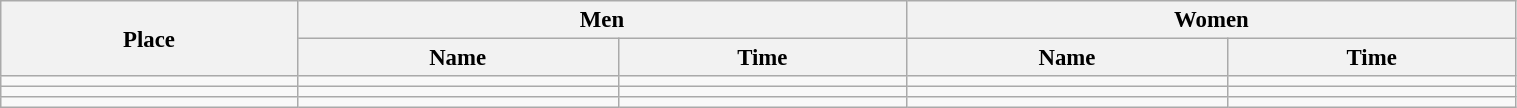<table class=wikitable style="font-size:95%" width="80%">
<tr>
<th rowspan="2">Place</th>
<th colspan="2">Men</th>
<th colspan="2">Women</th>
</tr>
<tr>
<th>Name</th>
<th>Time</th>
<th>Name</th>
<th>Time</th>
</tr>
<tr>
<td align="center"></td>
<td></td>
<td></td>
<td></td>
<td></td>
</tr>
<tr>
<td align="center"></td>
<td></td>
<td></td>
<td></td>
<td></td>
</tr>
<tr>
<td align="center"></td>
<td></td>
<td></td>
<td></td>
<td></td>
</tr>
</table>
